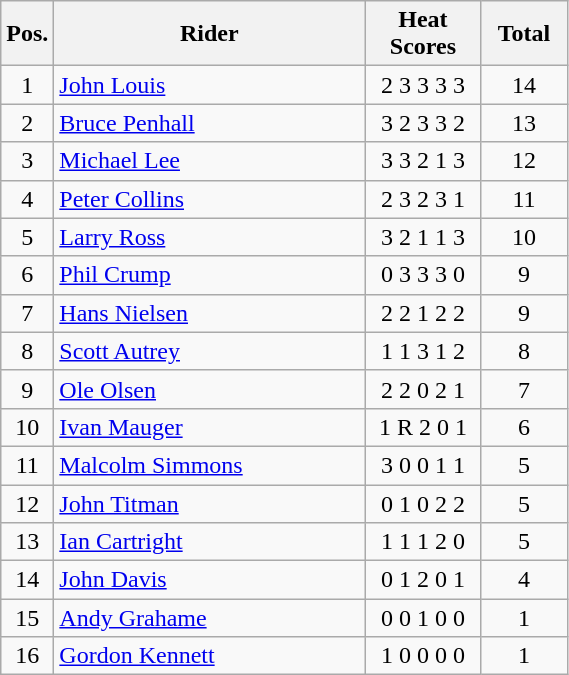<table class=wikitable>
<tr>
<th width=25px>Pos.</th>
<th width=200px>Rider</th>
<th width=70px>Heat Scores</th>
<th width=50px>Total</th>
</tr>
<tr align=center >
<td>1</td>
<td align=left> <a href='#'>John Louis</a></td>
<td>2	3	3	3	3</td>
<td>14</td>
</tr>
<tr align=center>
<td>2</td>
<td align=left> <a href='#'>Bruce Penhall</a></td>
<td>3	2	3	3	2</td>
<td>13</td>
</tr>
<tr align=center>
<td>3</td>
<td align=left> <a href='#'>Michael Lee</a></td>
<td>3	3	2	1	3</td>
<td>12</td>
</tr>
<tr align=center>
<td>4</td>
<td align=left> <a href='#'>Peter Collins</a></td>
<td>2	3	2	3	1</td>
<td>11</td>
</tr>
<tr align=center>
<td>5</td>
<td align=left> <a href='#'>Larry Ross</a></td>
<td>3	2	1	1	3</td>
<td>10</td>
</tr>
<tr align=center>
<td>6</td>
<td align=left> <a href='#'>Phil Crump</a></td>
<td>0	3	3	3	0</td>
<td>9</td>
</tr>
<tr align=center>
<td>7</td>
<td align=left> <a href='#'>Hans Nielsen</a></td>
<td>2	2	1	2	2</td>
<td>9</td>
</tr>
<tr align=center>
<td>8</td>
<td align=left> <a href='#'>Scott Autrey</a></td>
<td>1	1	3	1	2</td>
<td>8</td>
</tr>
<tr align=center>
<td>9</td>
<td align=left> <a href='#'>Ole Olsen</a></td>
<td>2	2	0	2	1</td>
<td>7</td>
</tr>
<tr align=center>
<td>10</td>
<td align=left> <a href='#'>Ivan Mauger</a></td>
<td>1	R	2	0	1</td>
<td>6</td>
</tr>
<tr align=center>
<td>11</td>
<td align=left> <a href='#'>Malcolm Simmons</a></td>
<td>3	0	0	1	1</td>
<td>5</td>
</tr>
<tr align=center>
<td>12</td>
<td align=left> <a href='#'>John Titman</a></td>
<td>0	1	0	2	2</td>
<td>5</td>
</tr>
<tr align=center>
<td>13</td>
<td align=left> <a href='#'>Ian Cartright</a></td>
<td>1	1	1	2	0</td>
<td>5</td>
</tr>
<tr align=center>
<td>14</td>
<td align=left> <a href='#'>John Davis</a></td>
<td>0	1	2	0	1</td>
<td>4</td>
</tr>
<tr align=center>
<td>15</td>
<td align=left> <a href='#'>Andy Grahame</a></td>
<td>0	0	1	0	0</td>
<td>1</td>
</tr>
<tr align=center>
<td>16</td>
<td align=left> <a href='#'>Gordon Kennett</a></td>
<td>1	0	0	0	0</td>
<td>1</td>
</tr>
</table>
